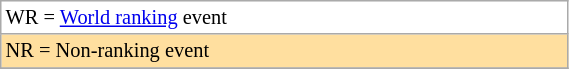<table class="wikitable" style="font-size:85%;" width=30%>
<tr bgcolor="#ffffff">
<td>WR = <a href='#'>World ranking</a> event</td>
</tr>
<tr style="background:#ffdf9f;">
<td>NR = Non-ranking event</td>
</tr>
<tr>
</tr>
</table>
